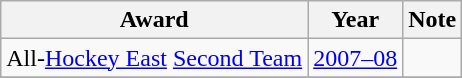<table class="wikitable">
<tr>
<th>Award</th>
<th>Year</th>
<th>Note</th>
</tr>
<tr>
<td>All-<a href='#'>Hockey East</a> <a href='#'>Second Team</a></td>
<td><a href='#'>2007–08</a></td>
<td></td>
</tr>
<tr>
</tr>
</table>
